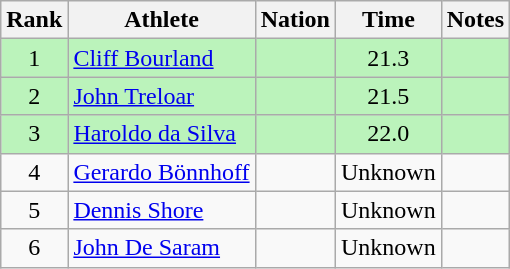<table class="wikitable sortable" style="text-align:center">
<tr>
<th>Rank</th>
<th>Athlete</th>
<th>Nation</th>
<th>Time</th>
<th>Notes</th>
</tr>
<tr bgcolor=#bbf3bb>
<td>1</td>
<td align=left><a href='#'>Cliff Bourland</a></td>
<td align=left></td>
<td>21.3</td>
<td></td>
</tr>
<tr bgcolor=#bbf3bb>
<td>2</td>
<td align=left><a href='#'>John Treloar</a></td>
<td align=left></td>
<td>21.5</td>
<td></td>
</tr>
<tr bgcolor=#bbf3bb>
<td>3</td>
<td align=left><a href='#'>Haroldo da Silva</a></td>
<td align=left></td>
<td>22.0</td>
<td></td>
</tr>
<tr>
<td>4</td>
<td align=left><a href='#'>Gerardo Bönnhoff</a></td>
<td align=left></td>
<td data-sort-value=30.0>Unknown</td>
<td></td>
</tr>
<tr>
<td>5</td>
<td align=left><a href='#'>Dennis Shore</a></td>
<td align=left></td>
<td data-sort-value=30.0>Unknown</td>
<td></td>
</tr>
<tr>
<td>6</td>
<td align=left><a href='#'>John De Saram</a></td>
<td align=left></td>
<td data-sort-value=30.0>Unknown</td>
<td></td>
</tr>
</table>
